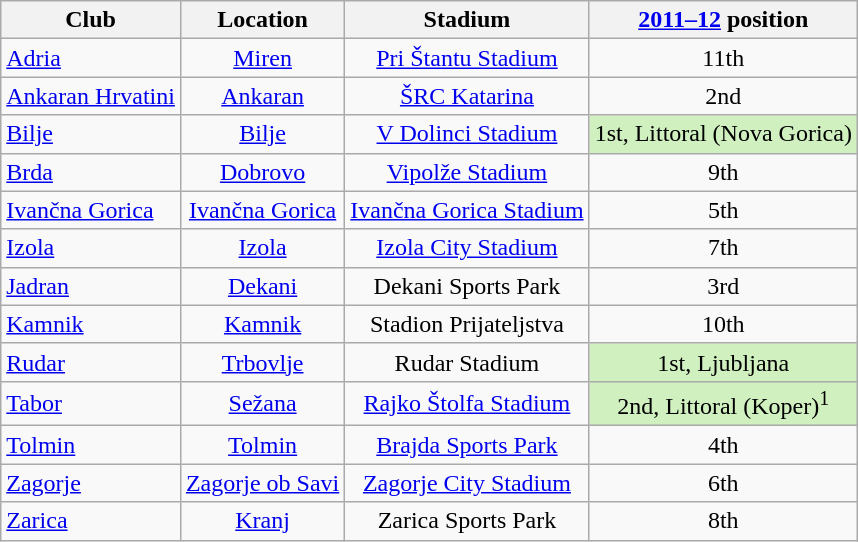<table class="wikitable" style="text-align:center;">
<tr>
<th>Club</th>
<th>Location</th>
<th>Stadium</th>
<th><a href='#'>2011–12</a> position</th>
</tr>
<tr>
<td style="text-align:left;"><a href='#'>Adria</a></td>
<td><a href='#'>Miren</a></td>
<td><a href='#'>Pri Štantu Stadium</a></td>
<td>11th</td>
</tr>
<tr>
<td style="text-align:left;"><a href='#'>Ankaran Hrvatini</a></td>
<td><a href='#'>Ankaran</a></td>
<td><a href='#'>ŠRC Katarina</a></td>
<td>2nd</td>
</tr>
<tr>
<td style="text-align:left;"><a href='#'>Bilje</a></td>
<td><a href='#'>Bilje</a></td>
<td><a href='#'>V Dolinci Stadium</a></td>
<td bgcolor="#D0F0C0">1st, Littoral (Nova Gorica)</td>
</tr>
<tr>
<td style="text-align:left;"><a href='#'>Brda</a></td>
<td><a href='#'>Dobrovo</a></td>
<td><a href='#'>Vipolže Stadium</a></td>
<td>9th</td>
</tr>
<tr>
<td style="text-align:left;"><a href='#'>Ivančna Gorica</a></td>
<td><a href='#'>Ivančna Gorica</a></td>
<td><a href='#'>Ivančna Gorica Stadium</a></td>
<td>5th</td>
</tr>
<tr>
<td style="text-align:left;"><a href='#'>Izola</a></td>
<td><a href='#'>Izola</a></td>
<td><a href='#'>Izola City Stadium</a></td>
<td>7th</td>
</tr>
<tr>
<td style="text-align:left;"><a href='#'>Jadran</a></td>
<td><a href='#'>Dekani</a></td>
<td>Dekani Sports Park</td>
<td>3rd</td>
</tr>
<tr>
<td style="text-align:left;"><a href='#'>Kamnik</a></td>
<td><a href='#'>Kamnik</a></td>
<td>Stadion Prijateljstva</td>
<td>10th</td>
</tr>
<tr>
<td style="text-align:left;"><a href='#'>Rudar</a></td>
<td><a href='#'>Trbovlje</a></td>
<td>Rudar Stadium</td>
<td bgcolor="#D0F0C0">1st, Ljubljana</td>
</tr>
<tr>
<td style="text-align:left;"><a href='#'>Tabor</a></td>
<td><a href='#'>Sežana</a></td>
<td><a href='#'>Rajko Štolfa Stadium</a></td>
<td bgcolor="#D0F0C0">2nd, Littoral (Koper)<sup>1</sup></td>
</tr>
<tr>
<td style="text-align:left;"><a href='#'>Tolmin</a></td>
<td><a href='#'>Tolmin</a></td>
<td><a href='#'>Brajda Sports Park</a></td>
<td>4th</td>
</tr>
<tr>
<td style="text-align:left;"><a href='#'>Zagorje</a></td>
<td><a href='#'>Zagorje ob Savi</a></td>
<td><a href='#'>Zagorje City Stadium</a></td>
<td>6th</td>
</tr>
<tr>
<td style="text-align:left;"><a href='#'>Zarica</a></td>
<td><a href='#'>Kranj</a></td>
<td>Zarica Sports Park</td>
<td>8th</td>
</tr>
</table>
